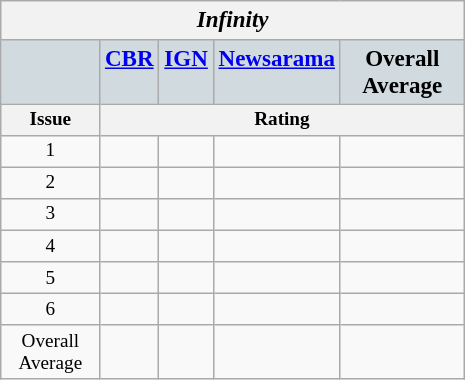<table class="wikitable infobox" style="float: right; width: 24.2em; font-size: 80%; text-align: center; margin:0.5em 0 0.5em 1em; padding:0;" cellpadding="0" cellspacing="0">
<tr>
<th colspan="5" style="font-size:120%;"><em>Infinity</em></th>
</tr>
<tr>
<th style="background:#d1dbdf;font-size:120%;"></th>
<th style="background:#d1dbdf;font-size:120%;"><a href='#'>CBR</a></th>
<th style="background:#d1dbdf;font-size:120%;"><a href='#'>IGN</a></th>
<th style="background:#d1dbdf;font-size:120%;"><a href='#'>Newsarama</a></th>
<th style="background:#d1dbdf;font-size:120%;">Overall Average</th>
</tr>
<tr>
<th>Issue</th>
<th colspan="4">Rating</th>
</tr>
<tr>
<td>1</td>
<td></td>
<td></td>
<td></td>
<td></td>
</tr>
<tr>
<td>2</td>
<td></td>
<td></td>
<td></td>
<td></td>
</tr>
<tr>
<td>3</td>
<td></td>
<td></td>
<td></td>
<td></td>
</tr>
<tr>
<td>4</td>
<td></td>
<td></td>
<td></td>
<td></td>
</tr>
<tr>
<td>5</td>
<td></td>
<td></td>
<td></td>
<td></td>
</tr>
<tr>
<td>6</td>
<td></td>
<td></td>
<td></td>
<td></td>
</tr>
<tr>
<td>Overall Average</td>
<td></td>
<td></td>
<td></td>
<td></td>
</tr>
</table>
